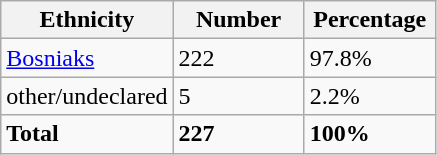<table class="wikitable">
<tr>
<th width="100px">Ethnicity</th>
<th width="80px">Number</th>
<th width="80px">Percentage</th>
</tr>
<tr>
<td><a href='#'>Bosniaks</a></td>
<td>222</td>
<td>97.8%</td>
</tr>
<tr>
<td>other/undeclared</td>
<td>5</td>
<td>2.2%</td>
</tr>
<tr>
<td><strong>Total</strong></td>
<td><strong>227</strong></td>
<td><strong>100%</strong></td>
</tr>
</table>
